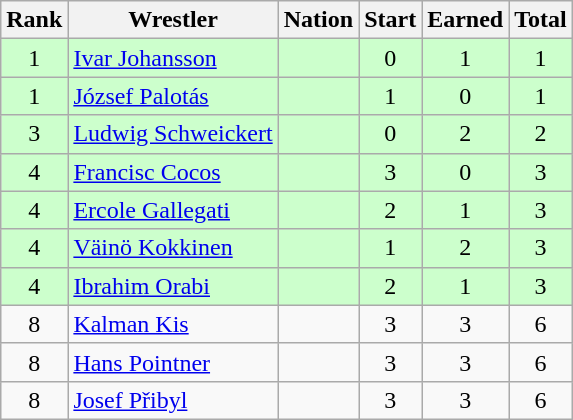<table class="wikitable sortable" style="text-align:center;">
<tr>
<th>Rank</th>
<th>Wrestler</th>
<th>Nation</th>
<th>Start</th>
<th>Earned</th>
<th>Total</th>
</tr>
<tr style="background:#cfc;">
<td>1</td>
<td align=left><a href='#'>Ivar Johansson</a></td>
<td align=left></td>
<td>0</td>
<td>1</td>
<td>1</td>
</tr>
<tr style="background:#cfc;">
<td>1</td>
<td align=left><a href='#'>József Palotás</a></td>
<td align=left></td>
<td>1</td>
<td>0</td>
<td>1</td>
</tr>
<tr style="background:#cfc;">
<td>3</td>
<td align=left><a href='#'>Ludwig Schweickert</a></td>
<td align=left></td>
<td>0</td>
<td>2</td>
<td>2</td>
</tr>
<tr style="background:#cfc;">
<td>4</td>
<td align=left><a href='#'>Francisc Cocos</a></td>
<td align=left></td>
<td>3</td>
<td>0</td>
<td>3</td>
</tr>
<tr style="background:#cfc;">
<td>4</td>
<td align=left><a href='#'>Ercole Gallegati</a></td>
<td align=left></td>
<td>2</td>
<td>1</td>
<td>3</td>
</tr>
<tr style="background:#cfc;">
<td>4</td>
<td align=left><a href='#'>Väinö Kokkinen</a></td>
<td align=left></td>
<td>1</td>
<td>2</td>
<td>3</td>
</tr>
<tr style="background:#cfc;">
<td>4</td>
<td align=left><a href='#'>Ibrahim Orabi</a></td>
<td align=left></td>
<td>2</td>
<td>1</td>
<td>3</td>
</tr>
<tr>
<td>8</td>
<td align=left><a href='#'>Kalman Kis</a></td>
<td align=left></td>
<td>3</td>
<td>3</td>
<td>6</td>
</tr>
<tr>
<td>8</td>
<td align=left><a href='#'>Hans Pointner</a></td>
<td align=left></td>
<td>3</td>
<td>3</td>
<td>6</td>
</tr>
<tr>
<td>8</td>
<td align=left><a href='#'>Josef Přibyl</a></td>
<td align=left></td>
<td>3</td>
<td>3</td>
<td>6</td>
</tr>
</table>
